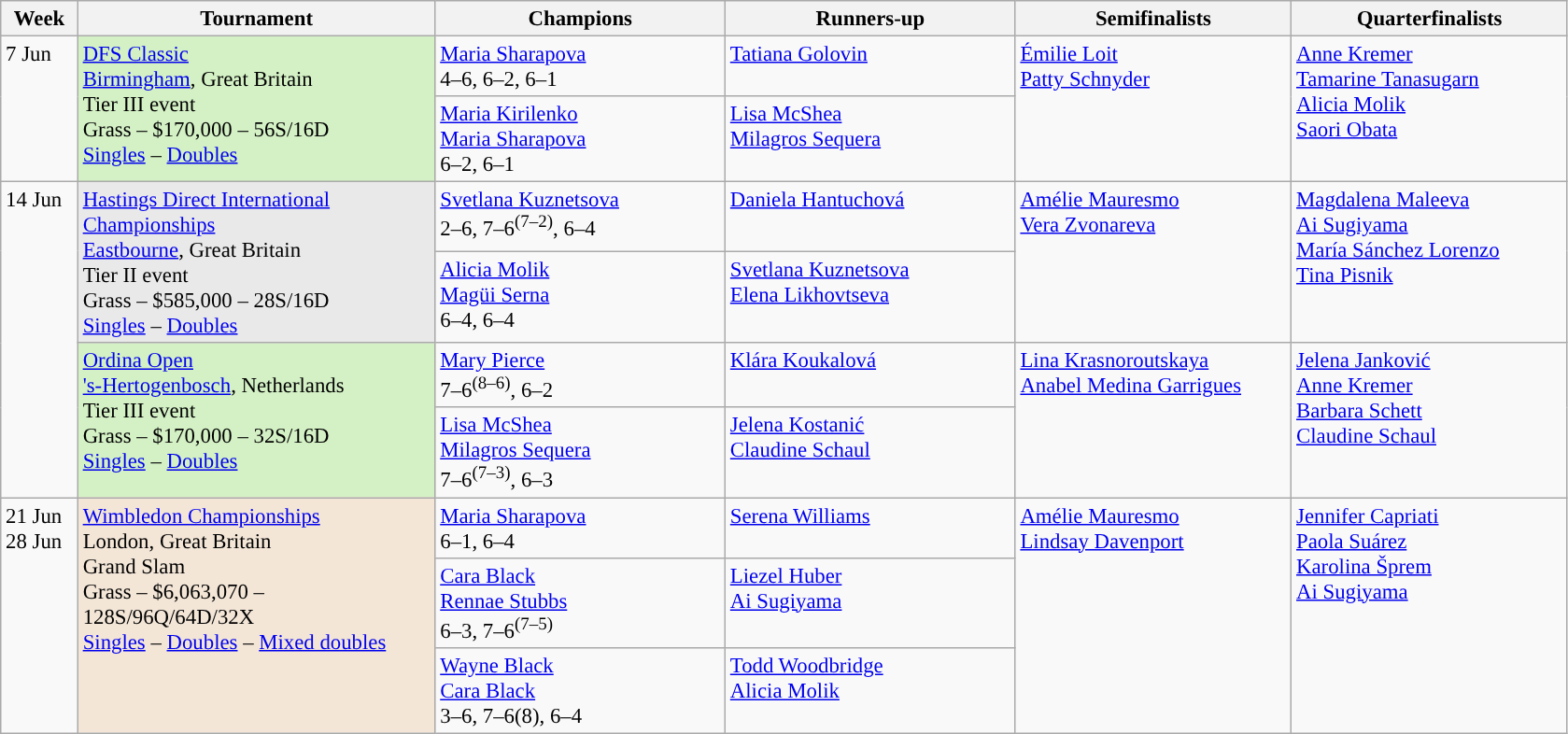<table class=wikitable style=font-size:95%>
<tr>
<th style="width:48px;">Week</th>
<th style="width:248px;">Tournament</th>
<th style="width:200px;">Champions</th>
<th style="width:200px;">Runners-up</th>
<th style="width:190px;">Semifinalists</th>
<th style="width:190px;">Quarterfinalists</th>
</tr>
<tr valign="top">
<td rowspan=2>7 Jun</td>
<td rowspan=2 style="background:#d4f1c5;"><a href='#'>DFS Classic</a><br> <a href='#'>Birmingham</a>, Great Britain <br>Tier III event <br> Grass – $170,000 – 56S/16D<br> <a href='#'>Singles</a> – <a href='#'>Doubles</a></td>
<td> <a href='#'>Maria Sharapova</a> <br> 4–6, 6–2, 6–1</td>
<td> <a href='#'>Tatiana Golovin</a></td>
<td rowspan=2> <a href='#'>Émilie Loit</a><br> <a href='#'>Patty Schnyder</a></td>
<td rowspan=2> <a href='#'>Anne Kremer</a>  <br>  <a href='#'>Tamarine Tanasugarn</a> <br> <a href='#'>Alicia Molik</a><br>   <a href='#'>Saori Obata</a></td>
</tr>
<tr valign="top">
<td> <a href='#'>Maria Kirilenko</a> <br>  <a href='#'>Maria Sharapova</a><br>6–2, 6–1</td>
<td> <a href='#'>Lisa McShea</a> <br>  <a href='#'>Milagros Sequera</a></td>
</tr>
<tr valign="top">
<td rowspan=4>14 Jun</td>
<td rowspan=2 style="background:#e9e9e9;"><a href='#'>Hastings Direct International Championships</a><br> <a href='#'>Eastbourne</a>, Great Britain <br>Tier II event <br> Grass – $585,000 – 28S/16D<br> <a href='#'>Singles</a> – <a href='#'>Doubles</a></td>
<td> <a href='#'>Svetlana Kuznetsova</a> <br> 2–6, 7–6<sup>(7–2)</sup>, 6–4</td>
<td> <a href='#'>Daniela Hantuchová</a></td>
<td rowspan=2> <a href='#'>Amélie Mauresmo</a><br> <a href='#'>Vera Zvonareva</a></td>
<td rowspan=2> <a href='#'>Magdalena Maleeva</a>  <br>  <a href='#'>Ai Sugiyama</a> <br> <a href='#'>María Sánchez Lorenzo</a><br>   <a href='#'>Tina Pisnik</a></td>
</tr>
<tr valign="top">
<td> <a href='#'>Alicia Molik</a> <br>  <a href='#'>Magüi Serna</a><br>6–4, 6–4</td>
<td> <a href='#'>Svetlana Kuznetsova</a> <br>  <a href='#'>Elena Likhovtseva</a></td>
</tr>
<tr valign="top">
<td rowspan=2 style="background:#d4f1c5;"><a href='#'>Ordina Open</a><br> <a href='#'>'s-Hertogenbosch</a>, Netherlands <br>Tier III event <br> Grass – $170,000 – 32S/16D<br><a href='#'>Singles</a> – <a href='#'>Doubles</a></td>
<td> <a href='#'>Mary Pierce</a> <br> 7–6<sup>(8–6)</sup>, 6–2</td>
<td> <a href='#'>Klára Koukalová</a></td>
<td rowspan=2> <a href='#'>Lina Krasnoroutskaya</a><br> <a href='#'>Anabel Medina Garrigues</a></td>
<td rowspan=2> <a href='#'>Jelena Janković</a>  <br>  <a href='#'>Anne Kremer</a> <br> <a href='#'>Barbara Schett</a><br>   <a href='#'>Claudine Schaul</a></td>
</tr>
<tr valign="top">
<td> <a href='#'>Lisa McShea</a> <br>  <a href='#'>Milagros Sequera</a><br>7–6<sup>(7–3)</sup>, 6–3</td>
<td> <a href='#'>Jelena Kostanić</a> <br>  <a href='#'>Claudine Schaul</a></td>
</tr>
<tr valign="top">
<td rowspan=3>21 Jun<br>28 Jun</td>
<td rowspan=3 bgcolor=#F3E6D7><a href='#'>Wimbledon Championships</a><br>  London, Great Britain <br>Grand Slam<br> Grass – $6,063,070 – 128S/96Q/64D/32X<br><a href='#'>Singles</a> – <a href='#'>Doubles</a> – <a href='#'>Mixed doubles</a></td>
<td> <a href='#'>Maria Sharapova</a> <br> 6–1, 6–4</td>
<td> <a href='#'>Serena Williams</a></td>
<td rowspan=3> <a href='#'>Amélie Mauresmo</a><br> <a href='#'>Lindsay Davenport</a></td>
<td rowspan=3> <a href='#'>Jennifer Capriati</a>  <br>  <a href='#'>Paola Suárez</a> <br> <a href='#'>Karolina Šprem</a><br>   <a href='#'>Ai Sugiyama</a></td>
</tr>
<tr valign="top">
<td> <a href='#'>Cara Black</a> <br>  <a href='#'>Rennae Stubbs</a><br>6–3, 7–6<sup>(7–5)</sup></td>
<td> <a href='#'>Liezel Huber</a> <br>  <a href='#'>Ai Sugiyama</a></td>
</tr>
<tr valign="top">
<td> <a href='#'>Wayne Black</a> <br>  <a href='#'>Cara Black</a><br>3–6, 7–6(8), 6–4</td>
<td> <a href='#'>Todd Woodbridge</a> <br>  <a href='#'>Alicia Molik</a></td>
</tr>
</table>
